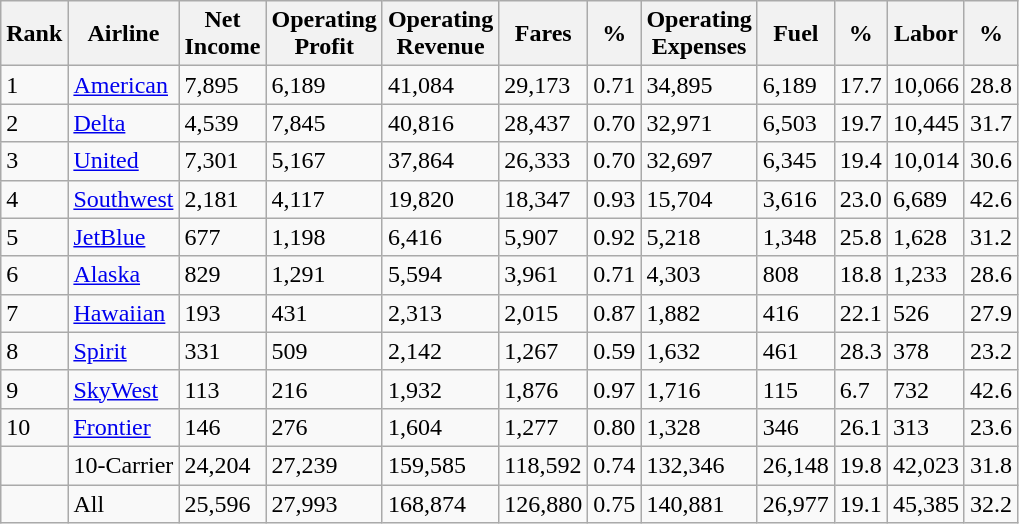<table class="wikitable sortable">
<tr>
<th>Rank</th>
<th>Airline</th>
<th>Net<br>Income</th>
<th>Operating<br>Profit</th>
<th>Operating<br>Revenue</th>
<th>Fares</th>
<th>%</th>
<th>Operating<br>Expenses</th>
<th>Fuel</th>
<th>%</th>
<th>Labor</th>
<th>%</th>
</tr>
<tr>
<td>1</td>
<td><a href='#'>American</a></td>
<td>7,895</td>
<td>6,189</td>
<td>41,084</td>
<td>29,173</td>
<td>0.71</td>
<td>34,895</td>
<td>6,189</td>
<td>17.7</td>
<td>10,066</td>
<td>28.8</td>
</tr>
<tr>
<td>2</td>
<td><a href='#'>Delta</a></td>
<td>4,539</td>
<td>7,845</td>
<td>40,816</td>
<td>28,437</td>
<td>0.70</td>
<td>32,971</td>
<td>6,503</td>
<td>19.7</td>
<td>10,445</td>
<td>31.7</td>
</tr>
<tr>
<td>3</td>
<td><a href='#'>United</a></td>
<td>7,301</td>
<td>5,167</td>
<td>37,864</td>
<td>26,333</td>
<td>0.70</td>
<td>32,697</td>
<td>6,345</td>
<td>19.4</td>
<td>10,014</td>
<td>30.6</td>
</tr>
<tr>
<td>4</td>
<td><a href='#'>Southwest</a></td>
<td>2,181</td>
<td>4,117</td>
<td>19,820</td>
<td>18,347</td>
<td>0.93</td>
<td>15,704</td>
<td>3,616</td>
<td>23.0</td>
<td>6,689</td>
<td>42.6</td>
</tr>
<tr>
<td>5</td>
<td><a href='#'>JetBlue</a></td>
<td>677</td>
<td>1,198</td>
<td>6,416</td>
<td>5,907</td>
<td>0.92</td>
<td>5,218</td>
<td>1,348</td>
<td>25.8</td>
<td>1,628</td>
<td>31.2</td>
</tr>
<tr>
<td>6</td>
<td><a href='#'>Alaska</a></td>
<td>829</td>
<td>1,291</td>
<td>5,594</td>
<td>3,961</td>
<td>0.71</td>
<td>4,303</td>
<td>808</td>
<td>18.8</td>
<td>1,233</td>
<td>28.6</td>
</tr>
<tr>
<td>7</td>
<td><a href='#'>Hawaiian</a></td>
<td>193</td>
<td>431</td>
<td>2,313</td>
<td>2,015</td>
<td>0.87</td>
<td>1,882</td>
<td>416</td>
<td>22.1</td>
<td>526</td>
<td>27.9</td>
</tr>
<tr>
<td>8</td>
<td><a href='#'>Spirit</a></td>
<td>331</td>
<td>509</td>
<td>2,142</td>
<td>1,267</td>
<td>0.59</td>
<td>1,632</td>
<td>461</td>
<td>28.3</td>
<td>378</td>
<td>23.2</td>
</tr>
<tr>
<td>9</td>
<td><a href='#'>SkyWest</a></td>
<td>113</td>
<td>216</td>
<td>1,932</td>
<td>1,876</td>
<td>0.97</td>
<td>1,716</td>
<td>115</td>
<td>6.7</td>
<td>732</td>
<td>42.6</td>
</tr>
<tr>
<td>10</td>
<td><a href='#'>Frontier</a></td>
<td>146</td>
<td>276</td>
<td>1,604</td>
<td>1,277</td>
<td>0.80</td>
<td>1,328</td>
<td>346</td>
<td>26.1</td>
<td>313</td>
<td>23.6</td>
</tr>
<tr>
<td></td>
<td>10-Carrier</td>
<td>24,204</td>
<td>27,239</td>
<td>159,585</td>
<td>118,592</td>
<td>0.74</td>
<td>132,346</td>
<td>26,148</td>
<td>19.8</td>
<td>42,023</td>
<td>31.8</td>
</tr>
<tr>
<td></td>
<td>All</td>
<td>25,596</td>
<td>27,993</td>
<td>168,874</td>
<td>126,880</td>
<td>0.75</td>
<td>140,881</td>
<td>26,977</td>
<td>19.1</td>
<td>45,385</td>
<td>32.2</td>
</tr>
</table>
